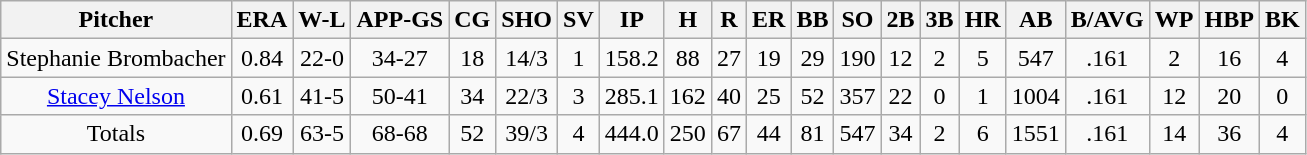<table class="wikitable">
<tr>
<th>Pitcher</th>
<th>ERA</th>
<th>W-L</th>
<th>APP-GS</th>
<th>CG</th>
<th>SHO</th>
<th>SV</th>
<th>IP</th>
<th>H</th>
<th>R</th>
<th>ER</th>
<th>BB</th>
<th>SO</th>
<th>2B</th>
<th>3B</th>
<th>HR</th>
<th>AB</th>
<th>B/AVG</th>
<th>WP</th>
<th>HBP</th>
<th>BK</th>
</tr>
<tr align=center>
<td>Stephanie Brombacher</td>
<td>0.84</td>
<td>22-0</td>
<td>34-27</td>
<td>18</td>
<td>14/3</td>
<td>1</td>
<td>158.2</td>
<td>88</td>
<td>27</td>
<td>19</td>
<td>29</td>
<td>190</td>
<td>12</td>
<td>2</td>
<td>5</td>
<td>547</td>
<td>.161</td>
<td>2</td>
<td>16</td>
<td>4</td>
</tr>
<tr align=center>
<td><a href='#'>Stacey Nelson</a></td>
<td>0.61</td>
<td>41-5</td>
<td>50-41</td>
<td>34</td>
<td>22/3</td>
<td>3</td>
<td>285.1</td>
<td>162</td>
<td>40</td>
<td>25</td>
<td>52</td>
<td>357</td>
<td>22</td>
<td>0</td>
<td>1</td>
<td>1004</td>
<td>.161</td>
<td>12</td>
<td>20</td>
<td>0</td>
</tr>
<tr align=center>
<td>Totals</td>
<td>0.69</td>
<td>63-5</td>
<td>68-68</td>
<td>52</td>
<td>39/3</td>
<td>4</td>
<td>444.0</td>
<td>250</td>
<td>67</td>
<td>44</td>
<td>81</td>
<td>547</td>
<td>34</td>
<td>2</td>
<td>6</td>
<td>1551</td>
<td>.161</td>
<td>14</td>
<td>36</td>
<td>4</td>
</tr>
</table>
